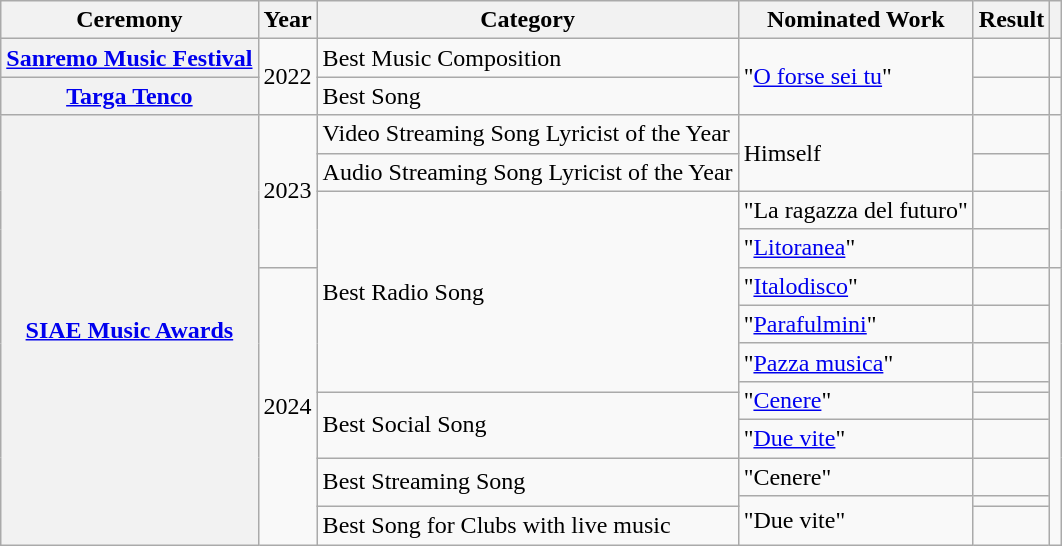<table class="wikitable">
<tr>
<th>Ceremony</th>
<th>Year</th>
<th>Category</th>
<th>Nominated Work</th>
<th>Result</th>
<th></th>
</tr>
<tr>
<th rowspan="1"><a href='#'>Sanremo Music Festival</a></th>
<td rowspan="2">2022</td>
<td>Best Music Composition</td>
<td rowspan="2">"<a href='#'>O forse sei tu</a>" </td>
<td></td>
<td></td>
</tr>
<tr>
<th rowspan="1"><a href='#'>Targa Tenco</a></th>
<td>Best Song</td>
<td></td>
<td></td>
</tr>
<tr>
<th rowspan="22"><a href='#'>SIAE Music Awards</a></th>
<td rowspan="4">2023</td>
<td>Video Streaming Song Lyricist of the Year</td>
<td rowspan="2">Himself</td>
<td></td>
<td rowspan="4"></td>
</tr>
<tr>
<td>Audio Streaming Song Lyricist of the Year</td>
<td></td>
</tr>
<tr>
<td rowspan="6">Best Radio Song</td>
<td>"La ragazza del futuro"</td>
<td></td>
</tr>
<tr>
<td>"<a href='#'>Litoranea</a>"</td>
<td></td>
</tr>
<tr>
<td rowspan="9">2024</td>
<td>"<a href='#'>Italodisco</a>"</td>
<td></td>
<td rowspan="9"></td>
</tr>
<tr>
<td>"<a href='#'>Parafulmini</a>"</td>
<td></td>
</tr>
<tr>
<td>"<a href='#'>Pazza musica</a>"</td>
<td></td>
</tr>
<tr>
<td rowspan="2">"<a href='#'>Cenere</a>"</td>
<td></td>
</tr>
<tr>
<td rowspan="2">Best Social Song</td>
<td></td>
</tr>
<tr>
<td>"<a href='#'>Due vite</a>"</td>
<td></td>
</tr>
<tr>
<td rowspan="2">Best Streaming Song</td>
<td>"Cenere"</td>
<td></td>
</tr>
<tr>
<td rowspan="2">"Due vite"</td>
<td></td>
</tr>
<tr>
<td>Best Song for Clubs with live music</td>
<td></td>
</tr>
</table>
